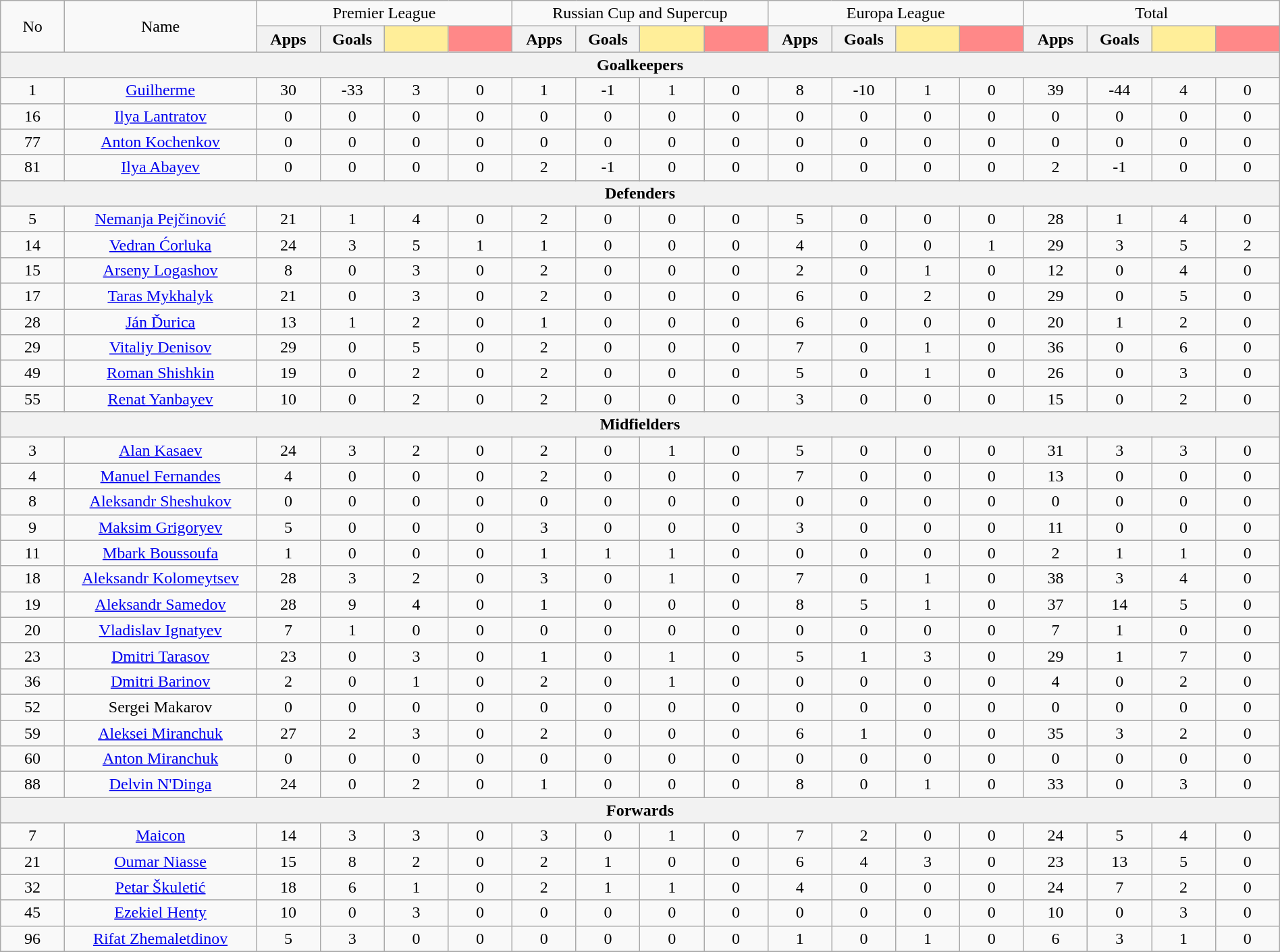<table class="wikitable" style="font-size: 100%; width: 100%; text-align: center;">
<tr>
<td rowspan="2" width="5%" align="center">No</td>
<td rowspan="2" width="15%" align="center">Name</td>
<td colspan="4" align="center">Premier League</td>
<td colspan="4" align="center">Russian Cup and Supercup</td>
<td colspan="4" align="center">Europa League</td>
<td colspan="4" align="center">Total</td>
</tr>
<tr>
<th width=5% align="center">Apps</th>
<th width=5% align="center">Goals</th>
<th width=5% style="background: #FFEE99"></th>
<th width=5% style="background: #FF8888"></th>
<th width=5% align="center">Apps</th>
<th width=5% align="center">Goals</th>
<th width=5% style="background: #FFEE99"></th>
<th width=5% style="background: #FF8888"></th>
<th width=5% align="center">Apps</th>
<th width=5% align="center">Goals</th>
<th width=5% style="background: #FFEE99"></th>
<th width=5% style="background: #FF8888"></th>
<th width=5% align="center">Apps</th>
<th width=5% align="center">Goals</th>
<th width=5% style="background: #FFEE99"></th>
<th width=5% style="background: #FF8888"></th>
</tr>
<tr>
<th colspan="18"  style=text-align:center;">Goalkeepers</th>
</tr>
<tr>
<td>1</td>
<td><a href='#'>Guilherme</a></td>
<td>30</td>
<td>-33</td>
<td>3</td>
<td>0</td>
<td>1</td>
<td>-1</td>
<td>1</td>
<td>0</td>
<td>8</td>
<td>-10</td>
<td>1</td>
<td>0</td>
<td>39</td>
<td>-44</td>
<td>4</td>
<td>0</td>
</tr>
<tr>
<td>16</td>
<td><a href='#'>Ilya Lantratov</a></td>
<td>0</td>
<td>0</td>
<td>0</td>
<td>0</td>
<td>0</td>
<td>0</td>
<td>0</td>
<td>0</td>
<td>0</td>
<td>0</td>
<td>0</td>
<td>0</td>
<td>0</td>
<td>0</td>
<td>0</td>
<td>0</td>
</tr>
<tr>
<td>77</td>
<td><a href='#'>Anton Kochenkov</a></td>
<td>0</td>
<td>0</td>
<td>0</td>
<td>0</td>
<td>0</td>
<td>0</td>
<td>0</td>
<td>0</td>
<td>0</td>
<td>0</td>
<td>0</td>
<td>0</td>
<td>0</td>
<td>0</td>
<td>0</td>
<td>0</td>
</tr>
<tr>
<td>81</td>
<td><a href='#'>Ilya Abayev</a></td>
<td>0</td>
<td>0</td>
<td>0</td>
<td>0</td>
<td>2</td>
<td>-1</td>
<td>0</td>
<td>0</td>
<td>0</td>
<td>0</td>
<td>0</td>
<td>0</td>
<td>2</td>
<td>-1</td>
<td>0</td>
<td>0</td>
</tr>
<tr>
<th colspan="18"  style=text-align:center;">Defenders</th>
</tr>
<tr>
<td>5</td>
<td><a href='#'>Nemanja Pejčinović</a></td>
<td>21</td>
<td>1</td>
<td>4</td>
<td>0</td>
<td>2</td>
<td>0</td>
<td>0</td>
<td>0</td>
<td>5</td>
<td>0</td>
<td>0</td>
<td>0</td>
<td>28</td>
<td>1</td>
<td>4</td>
<td>0</td>
</tr>
<tr>
<td>14</td>
<td><a href='#'>Vedran Ćorluka</a></td>
<td>24</td>
<td>3</td>
<td>5</td>
<td>1</td>
<td>1</td>
<td>0</td>
<td>0</td>
<td>0</td>
<td>4</td>
<td>0</td>
<td>0</td>
<td>1</td>
<td>29</td>
<td>3</td>
<td>5</td>
<td>2</td>
</tr>
<tr>
<td>15</td>
<td><a href='#'>Arseny Logashov</a></td>
<td>8</td>
<td>0</td>
<td>3</td>
<td>0</td>
<td>2</td>
<td>0</td>
<td>0</td>
<td>0</td>
<td>2</td>
<td>0</td>
<td>1</td>
<td>0</td>
<td>12</td>
<td>0</td>
<td>4</td>
<td>0</td>
</tr>
<tr>
<td>17</td>
<td><a href='#'>Taras Mykhalyk</a></td>
<td>21</td>
<td>0</td>
<td>3</td>
<td>0</td>
<td>2</td>
<td>0</td>
<td>0</td>
<td>0</td>
<td>6</td>
<td>0</td>
<td>2</td>
<td>0</td>
<td>29</td>
<td>0</td>
<td>5</td>
<td>0</td>
</tr>
<tr>
<td>28</td>
<td><a href='#'>Ján Ďurica</a></td>
<td>13</td>
<td>1</td>
<td>2</td>
<td>0</td>
<td>1</td>
<td>0</td>
<td>0</td>
<td>0</td>
<td>6</td>
<td>0</td>
<td>0</td>
<td>0</td>
<td>20</td>
<td>1</td>
<td>2</td>
<td>0</td>
</tr>
<tr>
<td>29</td>
<td><a href='#'>Vitaliy Denisov</a></td>
<td>29</td>
<td>0</td>
<td>5</td>
<td>0</td>
<td>2</td>
<td>0</td>
<td>0</td>
<td>0</td>
<td>7</td>
<td>0</td>
<td>1</td>
<td>0</td>
<td>36</td>
<td>0</td>
<td>6</td>
<td>0</td>
</tr>
<tr>
<td>49</td>
<td><a href='#'>Roman Shishkin</a></td>
<td>19</td>
<td>0</td>
<td>2</td>
<td>0</td>
<td>2</td>
<td>0</td>
<td>0</td>
<td>0</td>
<td>5</td>
<td>0</td>
<td>1</td>
<td>0</td>
<td>26</td>
<td>0</td>
<td>3</td>
<td>0</td>
</tr>
<tr>
<td>55</td>
<td><a href='#'>Renat Yanbayev</a></td>
<td>10</td>
<td>0</td>
<td>2</td>
<td>0</td>
<td>2</td>
<td>0</td>
<td>0</td>
<td>0</td>
<td>3</td>
<td>0</td>
<td>0</td>
<td>0</td>
<td>15</td>
<td>0</td>
<td>2</td>
<td>0</td>
</tr>
<tr>
<th colspan="18"  style=text-align:center;">Midfielders</th>
</tr>
<tr>
<td>3</td>
<td><a href='#'>Alan Kasaev</a></td>
<td>24</td>
<td>3</td>
<td>2</td>
<td>0</td>
<td>2</td>
<td>0</td>
<td>1</td>
<td>0</td>
<td>5</td>
<td>0</td>
<td>0</td>
<td>0</td>
<td>31</td>
<td>3</td>
<td>3</td>
<td>0</td>
</tr>
<tr>
<td>4</td>
<td><a href='#'>Manuel Fernandes</a></td>
<td>4</td>
<td>0</td>
<td>0</td>
<td>0</td>
<td>2</td>
<td>0</td>
<td>0</td>
<td>0</td>
<td>7</td>
<td>0</td>
<td>0</td>
<td>0</td>
<td>13</td>
<td>0</td>
<td>0</td>
<td>0</td>
</tr>
<tr>
<td>8</td>
<td><a href='#'>Aleksandr Sheshukov</a></td>
<td>0</td>
<td>0</td>
<td>0</td>
<td>0</td>
<td>0</td>
<td>0</td>
<td>0</td>
<td>0</td>
<td>0</td>
<td>0</td>
<td>0</td>
<td>0</td>
<td>0</td>
<td>0</td>
<td>0</td>
<td>0</td>
</tr>
<tr>
<td>9</td>
<td><a href='#'>Maksim Grigoryev</a></td>
<td>5</td>
<td>0</td>
<td>0</td>
<td>0</td>
<td>3</td>
<td>0</td>
<td>0</td>
<td>0</td>
<td>3</td>
<td>0</td>
<td>0</td>
<td>0</td>
<td>11</td>
<td>0</td>
<td>0</td>
<td>0</td>
</tr>
<tr>
<td>11</td>
<td><a href='#'>Mbark Boussoufa</a></td>
<td>1</td>
<td>0</td>
<td>0</td>
<td>0</td>
<td>1</td>
<td>1</td>
<td>1</td>
<td>0</td>
<td>0</td>
<td>0</td>
<td>0</td>
<td>0</td>
<td>2</td>
<td>1</td>
<td>1</td>
<td>0</td>
</tr>
<tr>
<td>18</td>
<td><a href='#'>Aleksandr Kolomeytsev</a></td>
<td>28</td>
<td>3</td>
<td>2</td>
<td>0</td>
<td>3</td>
<td>0</td>
<td>1</td>
<td>0</td>
<td>7</td>
<td>0</td>
<td>1</td>
<td>0</td>
<td>38</td>
<td>3</td>
<td>4</td>
<td>0</td>
</tr>
<tr>
<td>19</td>
<td><a href='#'>Aleksandr Samedov</a></td>
<td>28</td>
<td>9</td>
<td>4</td>
<td>0</td>
<td>1</td>
<td>0</td>
<td>0</td>
<td>0</td>
<td>8</td>
<td>5</td>
<td>1</td>
<td>0</td>
<td>37</td>
<td>14</td>
<td>5</td>
<td>0</td>
</tr>
<tr>
<td>20</td>
<td><a href='#'>Vladislav Ignatyev</a></td>
<td>7</td>
<td>1</td>
<td>0</td>
<td>0</td>
<td>0</td>
<td>0</td>
<td>0</td>
<td>0</td>
<td>0</td>
<td>0</td>
<td>0</td>
<td>0</td>
<td>7</td>
<td>1</td>
<td>0</td>
<td>0</td>
</tr>
<tr>
<td>23</td>
<td><a href='#'>Dmitri Tarasov</a></td>
<td>23</td>
<td>0</td>
<td>3</td>
<td>0</td>
<td>1</td>
<td>0</td>
<td>1</td>
<td>0</td>
<td>5</td>
<td>1</td>
<td>3</td>
<td>0</td>
<td>29</td>
<td>1</td>
<td>7</td>
<td>0</td>
</tr>
<tr>
<td>36</td>
<td><a href='#'>Dmitri Barinov</a></td>
<td>2</td>
<td>0</td>
<td>1</td>
<td>0</td>
<td>2</td>
<td>0</td>
<td>1</td>
<td>0</td>
<td>0</td>
<td>0</td>
<td>0</td>
<td>0</td>
<td>4</td>
<td>0</td>
<td>2</td>
<td>0</td>
</tr>
<tr>
<td>52</td>
<td>Sergei Makarov</td>
<td>0</td>
<td>0</td>
<td>0</td>
<td>0</td>
<td>0</td>
<td>0</td>
<td>0</td>
<td>0</td>
<td>0</td>
<td>0</td>
<td>0</td>
<td>0</td>
<td>0</td>
<td>0</td>
<td>0</td>
<td>0</td>
</tr>
<tr>
<td>59</td>
<td><a href='#'>Aleksei Miranchuk</a></td>
<td>27</td>
<td>2</td>
<td>3</td>
<td>0</td>
<td>2</td>
<td>0</td>
<td>0</td>
<td>0</td>
<td>6</td>
<td>1</td>
<td>0</td>
<td>0</td>
<td>35</td>
<td>3</td>
<td>2</td>
<td>0</td>
</tr>
<tr>
<td>60</td>
<td><a href='#'>Anton Miranchuk</a></td>
<td>0</td>
<td>0</td>
<td>0</td>
<td>0</td>
<td>0</td>
<td>0</td>
<td>0</td>
<td>0</td>
<td>0</td>
<td>0</td>
<td>0</td>
<td>0</td>
<td>0</td>
<td>0</td>
<td>0</td>
<td>0</td>
</tr>
<tr>
<td>88</td>
<td><a href='#'>Delvin N'Dinga</a></td>
<td>24</td>
<td>0</td>
<td>2</td>
<td>0</td>
<td>1</td>
<td>0</td>
<td>0</td>
<td>0</td>
<td>8</td>
<td>0</td>
<td>1</td>
<td>0</td>
<td>33</td>
<td>0</td>
<td>3</td>
<td>0</td>
</tr>
<tr>
<th colspan="18"  style=text-align:center;">Forwards</th>
</tr>
<tr>
<td>7</td>
<td><a href='#'>Maicon</a></td>
<td>14</td>
<td>3</td>
<td>3</td>
<td>0</td>
<td>3</td>
<td>0</td>
<td>1</td>
<td>0</td>
<td>7</td>
<td>2</td>
<td>0</td>
<td>0</td>
<td>24</td>
<td>5</td>
<td>4</td>
<td>0</td>
</tr>
<tr>
<td>21</td>
<td><a href='#'>Oumar Niasse</a></td>
<td>15</td>
<td>8</td>
<td>2</td>
<td>0</td>
<td>2</td>
<td>1</td>
<td>0</td>
<td>0</td>
<td>6</td>
<td>4</td>
<td>3</td>
<td>0</td>
<td>23</td>
<td>13</td>
<td>5</td>
<td>0</td>
</tr>
<tr>
<td>32</td>
<td><a href='#'>Petar Škuletić</a></td>
<td>18</td>
<td>6</td>
<td>1</td>
<td>0</td>
<td>2</td>
<td>1</td>
<td>1</td>
<td>0</td>
<td>4</td>
<td>0</td>
<td>0</td>
<td>0</td>
<td>24</td>
<td>7</td>
<td>2</td>
<td>0</td>
</tr>
<tr>
<td>45</td>
<td><a href='#'>Ezekiel Henty</a></td>
<td>10</td>
<td>0</td>
<td>3</td>
<td>0</td>
<td>0</td>
<td>0</td>
<td>0</td>
<td>0</td>
<td>0</td>
<td>0</td>
<td>0</td>
<td>0</td>
<td>10</td>
<td>0</td>
<td>3</td>
<td>0</td>
</tr>
<tr>
<td>96</td>
<td><a href='#'>Rifat Zhemaletdinov</a></td>
<td>5</td>
<td>3</td>
<td>0</td>
<td>0</td>
<td>0</td>
<td>0</td>
<td>0</td>
<td>0</td>
<td>1</td>
<td>0</td>
<td>1</td>
<td>0</td>
<td>6</td>
<td>3</td>
<td>1</td>
<td>0</td>
</tr>
<tr>
</tr>
</table>
